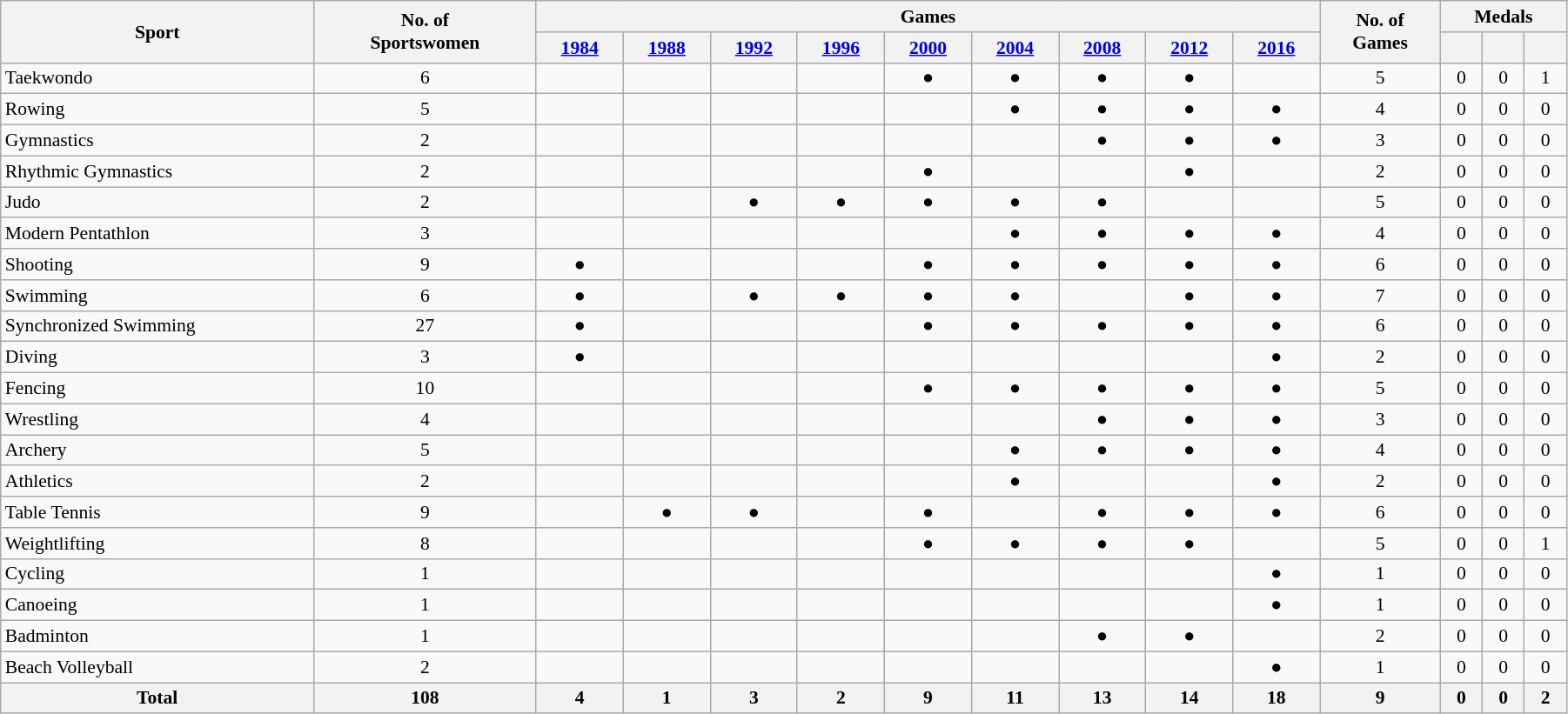<table class="wikitable sortable collapsible " style="width: 95%; text-align: center; font-size:90%">
<tr>
<th rowspan=2 style="width: 20%;">Sport</th>
<th rowspan=2>No. of<br>Sportswomen</th>
<th colspan=9>Games</th>
<th rowspan=2>No. of<br>Games</th>
<th colspan=3>Medals</th>
</tr>
<tr>
<th><a href='#'>1984</a></th>
<th><a href='#'>1988</a></th>
<th><a href='#'>1992</a></th>
<th><a href='#'>1996</a></th>
<th><a href='#'>2000</a></th>
<th><a href='#'>2004</a></th>
<th><a href='#'>2008</a></th>
<th><a href='#'>2012</a></th>
<th><a href='#'>2016</a></th>
<th></th>
<th></th>
<th></th>
</tr>
<tr>
<td align=left>Taekwondo</td>
<td>6</td>
<td></td>
<td></td>
<td></td>
<td></td>
<td>●</td>
<td>●</td>
<td>●</td>
<td>●</td>
<td></td>
<td>5</td>
<td>0</td>
<td>0</td>
<td>1</td>
</tr>
<tr>
<td align=left>Rowing</td>
<td>5</td>
<td></td>
<td></td>
<td></td>
<td></td>
<td></td>
<td>●</td>
<td>●</td>
<td>●</td>
<td>●</td>
<td>4</td>
<td>0</td>
<td>0</td>
<td>0</td>
</tr>
<tr>
<td align=left>Gymnastics</td>
<td>2</td>
<td></td>
<td></td>
<td></td>
<td></td>
<td></td>
<td></td>
<td>●</td>
<td>●</td>
<td>●</td>
<td>3</td>
<td>0</td>
<td>0</td>
<td>0</td>
</tr>
<tr>
<td align=left>Rhythmic Gymnastics</td>
<td>2</td>
<td></td>
<td></td>
<td></td>
<td></td>
<td>●</td>
<td></td>
<td></td>
<td>●</td>
<td></td>
<td>2</td>
<td>0</td>
<td>0</td>
<td>0</td>
</tr>
<tr>
<td align=left>Judo</td>
<td>2</td>
<td></td>
<td></td>
<td>●</td>
<td>●</td>
<td>●</td>
<td>●</td>
<td>●</td>
<td></td>
<td></td>
<td>5</td>
<td>0</td>
<td>0</td>
<td>0</td>
</tr>
<tr>
<td align=left>Modern Pentathlon</td>
<td>3</td>
<td></td>
<td></td>
<td></td>
<td></td>
<td></td>
<td>●</td>
<td>●</td>
<td>●</td>
<td>●</td>
<td>4</td>
<td>0</td>
<td>0</td>
<td>0</td>
</tr>
<tr>
<td align=left>Shooting</td>
<td>9</td>
<td>●</td>
<td></td>
<td></td>
<td></td>
<td>●</td>
<td>●</td>
<td>●</td>
<td>●</td>
<td>●</td>
<td>6</td>
<td>0</td>
<td>0</td>
<td>0</td>
</tr>
<tr>
<td align=left>Swimming</td>
<td>6</td>
<td>●</td>
<td></td>
<td>●</td>
<td>●</td>
<td>●</td>
<td>●</td>
<td></td>
<td>●</td>
<td>●</td>
<td>7</td>
<td>0</td>
<td>0</td>
<td>0</td>
</tr>
<tr>
<td align=left>Synchronized Swimming</td>
<td>27</td>
<td>●</td>
<td></td>
<td></td>
<td></td>
<td>●</td>
<td>●</td>
<td>●</td>
<td>●</td>
<td>●</td>
<td>6</td>
<td>0</td>
<td>0</td>
<td>0</td>
</tr>
<tr>
<td align=left>Diving</td>
<td>3</td>
<td>●</td>
<td></td>
<td></td>
<td></td>
<td></td>
<td></td>
<td></td>
<td></td>
<td>●</td>
<td>2</td>
<td>0</td>
<td>0</td>
<td>0</td>
</tr>
<tr>
<td align=left>Fencing</td>
<td>10</td>
<td></td>
<td></td>
<td></td>
<td></td>
<td>●</td>
<td>●</td>
<td>●</td>
<td>●</td>
<td>●</td>
<td>5</td>
<td>0</td>
<td>0</td>
<td>0</td>
</tr>
<tr>
<td align=left>Wrestling</td>
<td>4</td>
<td></td>
<td></td>
<td></td>
<td></td>
<td></td>
<td></td>
<td>●</td>
<td>●</td>
<td>●</td>
<td>3</td>
<td>0</td>
<td>0</td>
<td>0</td>
</tr>
<tr>
<td align=left>Archery</td>
<td>5</td>
<td></td>
<td></td>
<td></td>
<td></td>
<td></td>
<td>●</td>
<td>●</td>
<td>●</td>
<td>●</td>
<td>4</td>
<td>0</td>
<td>0</td>
<td>0</td>
</tr>
<tr>
<td align=left>Athletics</td>
<td>2</td>
<td></td>
<td></td>
<td></td>
<td></td>
<td></td>
<td>●</td>
<td></td>
<td></td>
<td>●</td>
<td>2</td>
<td>0</td>
<td>0</td>
<td>0</td>
</tr>
<tr>
<td align=left>Table Tennis</td>
<td>9</td>
<td></td>
<td>●</td>
<td>●</td>
<td></td>
<td>●</td>
<td></td>
<td>●</td>
<td>●</td>
<td>●</td>
<td>6</td>
<td>0</td>
<td>0</td>
<td>0</td>
</tr>
<tr>
<td align=left>Weightlifting</td>
<td>8</td>
<td></td>
<td></td>
<td></td>
<td></td>
<td>●</td>
<td>●</td>
<td>●</td>
<td>●</td>
<td></td>
<td>5</td>
<td>0</td>
<td>0</td>
<td>1</td>
</tr>
<tr>
<td align=left>Cycling</td>
<td>1</td>
<td></td>
<td></td>
<td></td>
<td></td>
<td></td>
<td></td>
<td></td>
<td></td>
<td>●</td>
<td>1</td>
<td>0</td>
<td>0</td>
<td>0</td>
</tr>
<tr>
<td align=left>Canoeing</td>
<td>1</td>
<td></td>
<td></td>
<td></td>
<td></td>
<td></td>
<td></td>
<td></td>
<td></td>
<td>●</td>
<td>1</td>
<td>0</td>
<td>0</td>
<td>0</td>
</tr>
<tr>
<td align=left>Badminton</td>
<td>1</td>
<td></td>
<td></td>
<td></td>
<td></td>
<td></td>
<td></td>
<td>●</td>
<td>●</td>
<td></td>
<td>2</td>
<td>0</td>
<td>0</td>
<td>0</td>
</tr>
<tr>
<td align=left>Beach Volleyball</td>
<td>2</td>
<td></td>
<td></td>
<td></td>
<td></td>
<td></td>
<td></td>
<td></td>
<td></td>
<td>●</td>
<td>1</td>
<td>0</td>
<td>0</td>
<td>0</td>
</tr>
<tr>
<th>Total</th>
<th>108</th>
<th>4</th>
<th>1</th>
<th>3</th>
<th>2</th>
<th>9</th>
<th>11</th>
<th>13</th>
<th>14</th>
<th>18</th>
<th>9</th>
<th>0</th>
<th>0</th>
<th>2</th>
</tr>
</table>
